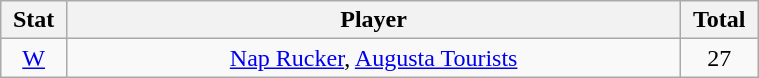<table class="wikitable" width="40%" style="text-align:center;">
<tr>
<th width="5%">Stat</th>
<th width="60%">Player</th>
<th width="5%">Total</th>
</tr>
<tr>
<td><a href='#'>W</a></td>
<td><a href='#'>Nap Rucker</a>, <a href='#'>Augusta Tourists</a></td>
<td>27</td>
</tr>
</table>
